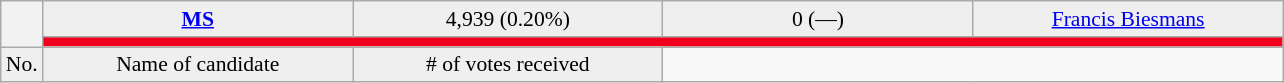<table class="wikitable collapsible collapsed" style=text-align:left;font-size:90%>
<tr>
<th rowspan=2></th>
<td bgcolor=efefef width=200 align=center><strong> <a href='#'>MS</a> </strong></td>
<td bgcolor=efefef width=200 align=center>4,939 (0.20%)</td>
<td bgcolor=efefef width=200 align=center>0 (—)</td>
<td bgcolor=efefef width=200 align=center><a href='#'>Francis Biesmans</a></td>
</tr>
<tr>
<td colspan=4 bgcolor=#F0001C></td>
</tr>
<tr>
<td bgcolor=efefef align=center>No.</td>
<td bgcolor=efefef align=center>Name of candidate</td>
<td bgcolor=efefef align=center># of votes received</td>
</tr>
</table>
